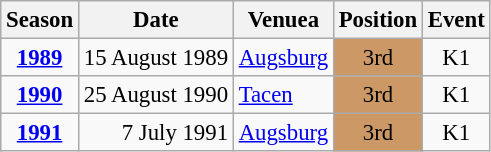<table class="wikitable" style="text-align:center; font-size:95%;">
<tr>
<th>Season</th>
<th>Date</th>
<th>Venuea</th>
<th>Position</th>
<th>Event</th>
</tr>
<tr>
<td><strong><a href='#'>1989</a></strong></td>
<td align=right>15 August 1989</td>
<td align=left><a href='#'>Augsburg</a></td>
<td bgcolor=cc9966>3rd</td>
<td>K1</td>
</tr>
<tr>
<td><strong><a href='#'>1990</a></strong></td>
<td align=right>25 August 1990</td>
<td align=left><a href='#'>Tacen</a></td>
<td bgcolor=cc9966>3rd</td>
<td>K1</td>
</tr>
<tr>
<td><strong><a href='#'>1991</a></strong></td>
<td align=right>7 July 1991</td>
<td align=left><a href='#'>Augsburg</a></td>
<td bgcolor=cc9966>3rd</td>
<td>K1</td>
</tr>
</table>
